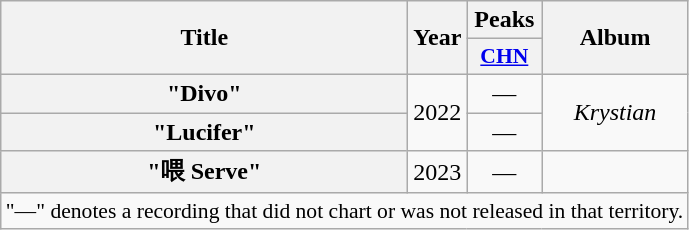<table class="wikitable plainrowheaders" style="text-align:center;">
<tr>
<th scope="col" rowspan="2" style="width:16.5em;">Title</th>
<th scope="col" rowspan="2" style="width:1em;">Year</th>
<th scope="col" colspan="1">Peaks</th>
<th scope="col" rowspan="2">Album</th>
</tr>
<tr>
<th scope="col" style="width:3em;font-size:90%;"><a href='#'>CHN</a></th>
</tr>
<tr>
<th scope="row">"Divo"</th>
<td rowspan="2">2022</td>
<td>—</td>
<td rowspan=2><em>Krystian</em></td>
</tr>
<tr>
<th scope="row">"Lucifer"</th>
<td>—</td>
</tr>
<tr>
<th scope="row">"喂 Serve"</th>
<td>2023</td>
<td>—</td>
<td></td>
</tr>
<tr>
<td colspan="14" style="font-size:90%">"—" denotes a recording that did not chart or was not released in that territory.</td>
</tr>
</table>
